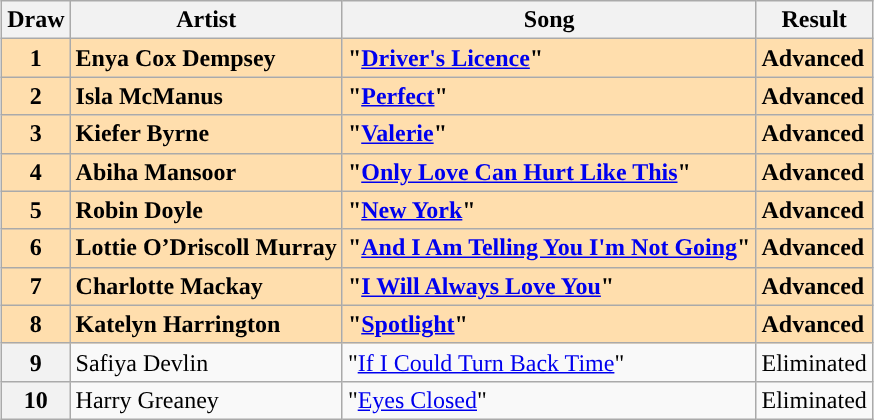<table class="sortable wikitable plainrowheaders" style="margin: 1em auto 1em auto;">
<tr>
<th scope="col">Draw</th>
<th scope="col">Artist</th>
<th scope="col">Song </th>
<th scope="col">Result</th>
</tr>
<tr style="font-weight: bold; background:navajowhite;">
<th scope="row" style="text-align:center; font-weight:bold; background:navajowhite">1</th>
<td>Enya Cox Dempsey</td>
<td>"<a href='#'>Driver's Licence</a>" </td>
<td>Advanced</td>
</tr>
<tr style="font-weight: bold; background:navajowhite;">
<th scope="row" style="text-align:center; font-weight:bold; background:navajowhite">2</th>
<td>Isla McManus</td>
<td>"<a href='#'>Perfect</a>" </td>
<td>Advanced</td>
</tr>
<tr style="font-weight: bold; background:navajowhite;">
<th scope="row" style="text-align:center; font-weight:bold; background:navajowhite">3</th>
<td>Kiefer Byrne</td>
<td>"<a href='#'>Valerie</a>" </td>
<td>Advanced</td>
</tr>
<tr style="font-weight: bold; background:navajowhite;">
<th scope="row" style="text-align:center; font-weight:bold; background:navajowhite">4</th>
<td>Abiha Mansoor</td>
<td>"<a href='#'>Only Love Can Hurt Like This</a>" </td>
<td>Advanced</td>
</tr>
<tr style="font-weight: bold; background:navajowhite;">
<th scope="row" style="text-align:center; font-weight:bold; background:navajowhite">5</th>
<td>Robin Doyle</td>
<td>"<a href='#'>New York</a>" </td>
<td>Advanced</td>
</tr>
<tr style="font-weight: bold; background:navajowhite;">
<th scope="row" style="text-align:center; font-weight:bold; background:navajowhite">6</th>
<td>Lottie O’Driscoll Murray</td>
<td>"<a href='#'>And I Am Telling You I'm Not Going</a>" </td>
<td>Advanced</td>
</tr>
<tr style="font-weight: bold; background:navajowhite;">
<th scope="row" style="text-align:center; font-weight:bold; background:navajowhite">7</th>
<td>Charlotte Mackay</td>
<td>"<a href='#'>I Will Always Love You</a>" </td>
<td>Advanced</td>
</tr>
<tr style="font-weight: bold; background:navajowhite;">
<th scope="row" style="text-align:center; font-weight:bold; background:navajowhite">8</th>
<td>Katelyn Harrington</td>
<td>"<a href='#'>Spotlight</a>" </td>
<td>Advanced</td>
</tr>
<tr>
<th scope="row" style="text-align:center">9</th>
<td>Safiya Devlin</td>
<td>"<a href='#'>If I Could Turn Back Time</a>" </td>
<td>Eliminated</td>
</tr>
<tr>
<th scope="row" style="text-align:center">10</th>
<td>Harry Greaney</td>
<td>"<a href='#'>Eyes Closed</a>" </td>
<td>Eliminated</td>
</tr>
</table>
